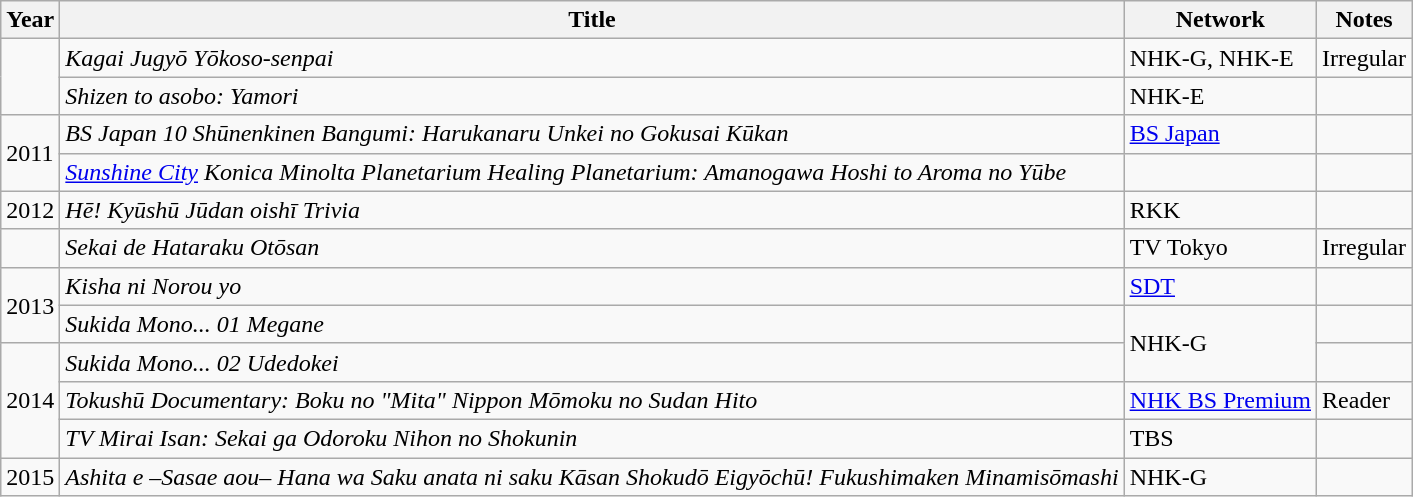<table class="wikitable">
<tr>
<th>Year</th>
<th>Title</th>
<th>Network</th>
<th>Notes</th>
</tr>
<tr>
<td rowspan="2"></td>
<td><em>Kagai Jugyō Yōkoso-senpai</em></td>
<td>NHK-G, NHK-E</td>
<td>Irregular</td>
</tr>
<tr>
<td><em>Shizen to asobo: Yamori</em></td>
<td>NHK-E</td>
<td></td>
</tr>
<tr>
<td rowspan="2">2011</td>
<td><em>BS Japan 10 Shūnenkinen Bangumi: Harukanaru Unkei no Gokusai Kūkan</em></td>
<td><a href='#'>BS Japan</a></td>
<td></td>
</tr>
<tr>
<td><em><a href='#'>Sunshine City</a> Konica Minolta Planetarium Healing Planetarium: Amanogawa Hoshi to Aroma no Yūbe</em></td>
<td></td>
<td></td>
</tr>
<tr>
<td>2012</td>
<td><em>Hē! Kyūshū Jūdan oishī Trivia</em></td>
<td>RKK</td>
<td></td>
</tr>
<tr>
<td></td>
<td><em>Sekai de Hataraku Otōsan</em></td>
<td>TV Tokyo</td>
<td>Irregular</td>
</tr>
<tr>
<td rowspan="2">2013</td>
<td><em>Kisha ni Norou yo</em></td>
<td><a href='#'>SDT</a></td>
<td></td>
</tr>
<tr>
<td><em>Sukida Mono... 01 Megane</em></td>
<td rowspan="2">NHK-G</td>
<td></td>
</tr>
<tr>
<td rowspan="3">2014</td>
<td><em>Sukida Mono... 02 Udedokei</em></td>
<td></td>
</tr>
<tr>
<td><em>Tokushū Documentary: Boku no "Mita" Nippon Mōmoku no Sudan Hito</em></td>
<td><a href='#'>NHK BS Premium</a></td>
<td>Reader</td>
</tr>
<tr>
<td><em>TV Mirai Isan: Sekai ga Odoroku Nihon no Shokunin</em></td>
<td>TBS</td>
<td></td>
</tr>
<tr>
<td>2015</td>
<td><em>Ashita e –Sasae aou– Hana wa Saku anata ni saku Kāsan Shokudō Eigyōchū! Fukushimaken Minamisōmashi</em></td>
<td>NHK-G</td>
<td></td>
</tr>
</table>
